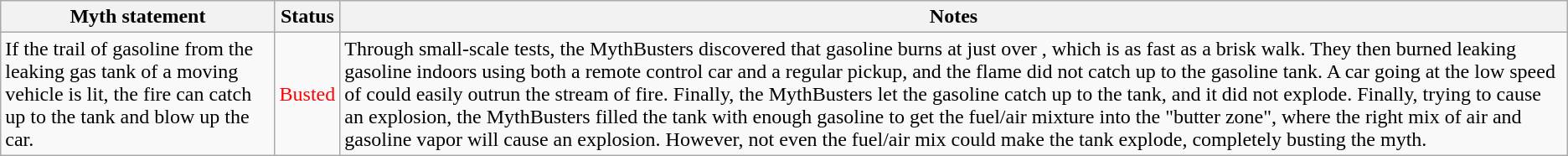<table class="wikitable plainrowheaders">
<tr>
<th>Myth statement</th>
<th>Status</th>
<th>Notes</th>
</tr>
<tr>
<td>If the trail of gasoline from the leaking gas tank of a moving vehicle is lit, the fire can catch up to the tank and blow up the car.</td>
<td style="color:red">Busted</td>
<td>Through small-scale tests, the MythBusters discovered that gasoline burns at just over , which is as fast as a brisk walk. They then burned leaking gasoline indoors using both a remote control car and a regular pickup, and the flame did not catch up to the gasoline tank. A car going at the low speed of  could easily outrun the stream of fire. Finally, the MythBusters let the gasoline catch up to the tank, and it did not explode. Finally, trying to cause an explosion, the MythBusters filled the tank with enough gasoline to get the fuel/air mixture into the "butter zone", where the right mix of air and gasoline vapor will cause an explosion. However, not even the fuel/air mix could make the tank explode, completely busting the myth.</td>
</tr>
</table>
